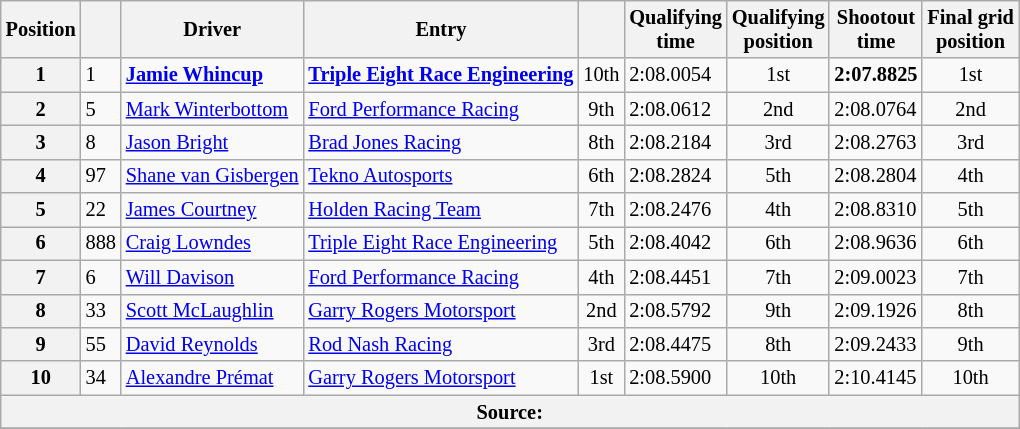<table class="wikitable" style="font-size: 85%;">
<tr>
<th>Position</th>
<th></th>
<th>Driver</th>
<th>Entry</th>
<th></th>
<th>Qualifying<br>time</th>
<th>Qualifying<br>position</th>
<th>Shootout<br>time</th>
<th>Final grid<br>position</th>
</tr>
<tr>
<th>1</th>
<td>1</td>
<td> <strong><a href='#'>Jamie Whincup</a></strong></td>
<td><strong><a href='#'>Triple Eight Race Engineering</a></strong></td>
<td align="center">10th</td>
<td>2:08.0054</td>
<td align="center">1st</td>
<td><strong>2:07.8825</strong></td>
<td align="center">1st</td>
</tr>
<tr>
<th>2</th>
<td>5</td>
<td> <a href='#'>Mark Winterbottom</a></td>
<td><a href='#'>Ford Performance Racing</a></td>
<td align="center">9th</td>
<td>2:08.0612</td>
<td align="center">2nd</td>
<td>2:08.0764</td>
<td align="center">2nd</td>
</tr>
<tr>
<th>3</th>
<td>8</td>
<td> <a href='#'>Jason Bright</a></td>
<td><a href='#'>Brad Jones Racing</a></td>
<td align="center">8th</td>
<td>2:08.2184</td>
<td align="center">3rd</td>
<td>2:08.2763</td>
<td align="center">3rd</td>
</tr>
<tr>
<th>4</th>
<td>97</td>
<td> <a href='#'>Shane van Gisbergen</a></td>
<td><a href='#'>Tekno Autosports</a></td>
<td align="center">6th</td>
<td>2:08.2824</td>
<td align="center">5th</td>
<td>2:08.2804</td>
<td align="center">4th</td>
</tr>
<tr>
<th>5</th>
<td>22</td>
<td> <a href='#'>James Courtney</a></td>
<td><a href='#'>Holden Racing Team</a></td>
<td align="center">7th</td>
<td>2:08.2476</td>
<td align="center">4th</td>
<td>2:08.8310</td>
<td align="center">5th</td>
</tr>
<tr>
<th>6</th>
<td>888</td>
<td> <a href='#'>Craig Lowndes</a></td>
<td><a href='#'>Triple Eight Race Engineering</a></td>
<td align="center">5th</td>
<td>2:08.4042</td>
<td align="center">6th</td>
<td>2:08.9636</td>
<td align="center">6th</td>
</tr>
<tr>
<th>7</th>
<td>6</td>
<td> <a href='#'>Will Davison</a></td>
<td><a href='#'>Ford Performance Racing</a></td>
<td align="center">4th</td>
<td>2:08.4451</td>
<td align="center">7th</td>
<td>2:09.0023</td>
<td align="center">7th</td>
</tr>
<tr>
<th>8</th>
<td>33</td>
<td> <a href='#'>Scott McLaughlin</a></td>
<td><a href='#'>Garry Rogers Motorsport</a></td>
<td align="center">2nd</td>
<td>2:08.5792</td>
<td align="center">9th</td>
<td>2:09.1926</td>
<td align="center">8th</td>
</tr>
<tr>
<th>9</th>
<td>55</td>
<td> <a href='#'>David Reynolds</a></td>
<td><a href='#'>Rod Nash Racing</a></td>
<td align="center">3rd</td>
<td>2:08.4475</td>
<td align="center">8th</td>
<td>2:09.2433</td>
<td align="center">9th</td>
</tr>
<tr>
<th>10</th>
<td>34</td>
<td> <a href='#'>Alexandre Prémat</a></td>
<td><a href='#'>Garry Rogers Motorsport</a></td>
<td align="center">1st</td>
<td>2:08.5900</td>
<td align="center">10th</td>
<td>2:10.4145</td>
<td align="center">10th</td>
</tr>
<tr>
<th colspan="9">Source:</th>
</tr>
<tr>
</tr>
</table>
